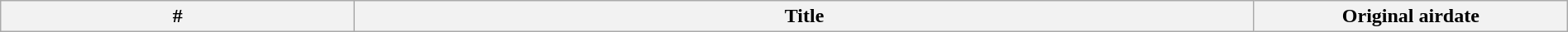<table class="wikitable plainrowheaders"  style="width:100%; background:#fff;">
<tr>
<th>#</th>
<th>Title</th>
<th style="width:20%;">Original airdate<br>

</th>
</tr>
</table>
